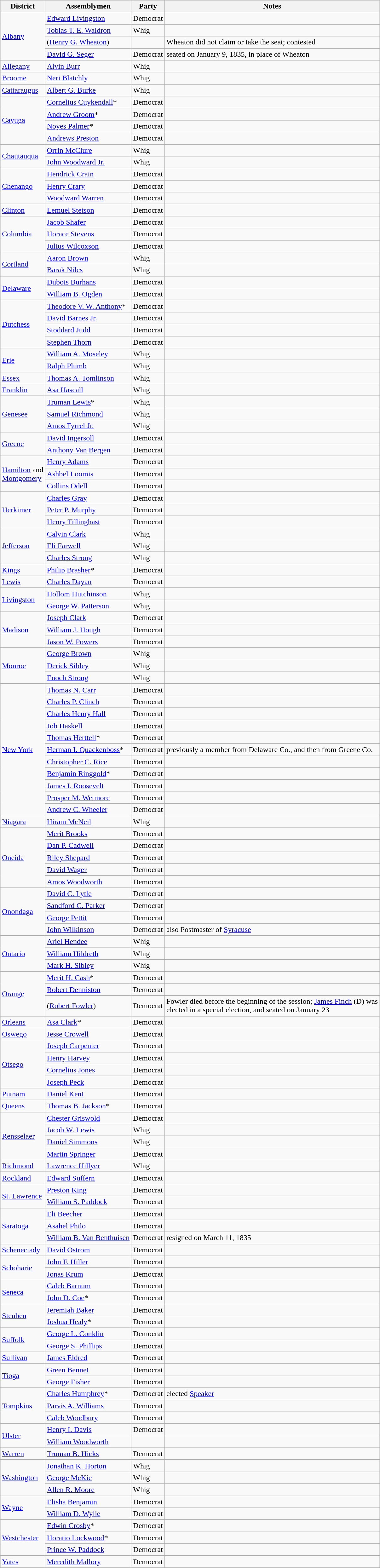<table class=wikitable>
<tr>
<th>District</th>
<th>Assemblymen</th>
<th>Party</th>
<th>Notes</th>
</tr>
<tr>
<td rowspan="4"><a href='#'>Albany</a></td>
<td><a href='#'>Edward Livingston</a></td>
<td>Democrat</td>
<td></td>
</tr>
<tr>
<td><a href='#'>Tobias T. E. Waldron</a></td>
<td>Whig</td>
<td></td>
</tr>
<tr>
<td>(<a href='#'>Henry G. Wheaton</a>)</td>
<td></td>
<td>Wheaton did not claim or take the seat; contested</td>
</tr>
<tr>
<td><a href='#'>David G. Seger</a></td>
<td>Democrat</td>
<td>seated on January 9, 1835, in place of Wheaton</td>
</tr>
<tr>
<td><a href='#'>Allegany</a></td>
<td><a href='#'>Alvin Burr</a></td>
<td>Whig</td>
<td></td>
</tr>
<tr>
<td><a href='#'>Broome</a></td>
<td><a href='#'>Neri Blatchly</a></td>
<td>Whig</td>
<td></td>
</tr>
<tr>
<td><a href='#'>Cattaraugus</a></td>
<td><a href='#'>Albert G. Burke</a></td>
<td>Whig</td>
<td></td>
</tr>
<tr>
<td rowspan="4"><a href='#'>Cayuga</a></td>
<td><a href='#'>Cornelius Cuykendall</a>*</td>
<td>Democrat</td>
<td></td>
</tr>
<tr>
<td><a href='#'>Andrew Groom</a>*</td>
<td>Democrat</td>
<td></td>
</tr>
<tr>
<td><a href='#'>Noyes Palmer</a>*</td>
<td>Democrat</td>
<td></td>
</tr>
<tr>
<td><a href='#'>Andrews Preston</a></td>
<td>Democrat</td>
<td></td>
</tr>
<tr>
<td rowspan="2"><a href='#'>Chautauqua</a></td>
<td><a href='#'>Orrin McClure</a></td>
<td>Whig</td>
<td></td>
</tr>
<tr>
<td><a href='#'>John Woodward Jr.</a></td>
<td>Whig</td>
<td></td>
</tr>
<tr>
<td rowspan="3"><a href='#'>Chenango</a></td>
<td><a href='#'>Hendrick Crain</a></td>
<td>Democrat</td>
<td></td>
</tr>
<tr>
<td><a href='#'>Henry Crary</a></td>
<td>Democrat</td>
<td></td>
</tr>
<tr>
<td><a href='#'>Woodward Warren</a></td>
<td>Democrat</td>
<td></td>
</tr>
<tr>
<td><a href='#'>Clinton</a></td>
<td><a href='#'>Lemuel Stetson</a></td>
<td>Democrat</td>
<td></td>
</tr>
<tr>
<td rowspan="3"><a href='#'>Columbia</a></td>
<td><a href='#'>Jacob Shafer</a></td>
<td>Democrat</td>
<td></td>
</tr>
<tr>
<td><a href='#'>Horace Stevens</a></td>
<td>Democrat</td>
<td></td>
</tr>
<tr>
<td><a href='#'>Julius Wilcoxson</a></td>
<td>Democrat</td>
<td></td>
</tr>
<tr>
<td rowspan="2"><a href='#'>Cortland</a></td>
<td><a href='#'>Aaron Brown</a></td>
<td>Whig</td>
<td></td>
</tr>
<tr>
<td><a href='#'>Barak Niles</a></td>
<td>Whig</td>
<td></td>
</tr>
<tr>
<td rowspan="2"><a href='#'>Delaware</a></td>
<td><a href='#'>Dubois Burhans</a></td>
<td>Democrat</td>
<td></td>
</tr>
<tr>
<td><a href='#'>William B. Ogden</a></td>
<td>Democrat</td>
<td></td>
</tr>
<tr>
<td rowspan="4"><a href='#'>Dutchess</a></td>
<td><a href='#'>Theodore V. W. Anthony</a>*</td>
<td>Democrat</td>
<td></td>
</tr>
<tr>
<td><a href='#'>David Barnes Jr.</a></td>
<td>Democrat</td>
<td></td>
</tr>
<tr>
<td><a href='#'>Stoddard Judd</a></td>
<td>Democrat</td>
<td></td>
</tr>
<tr>
<td><a href='#'>Stephen Thorn</a></td>
<td>Democrat</td>
<td></td>
</tr>
<tr>
<td rowspan="2"><a href='#'>Erie</a></td>
<td><a href='#'>William A. Moseley</a></td>
<td>Whig</td>
<td></td>
</tr>
<tr>
<td><a href='#'>Ralph Plumb</a></td>
<td>Whig</td>
<td></td>
</tr>
<tr>
<td><a href='#'>Essex</a></td>
<td><a href='#'>Thomas A. Tomlinson</a></td>
<td>Whig</td>
<td></td>
</tr>
<tr>
<td><a href='#'>Franklin</a></td>
<td><a href='#'>Asa Hascall</a></td>
<td>Whig</td>
<td></td>
</tr>
<tr>
<td rowspan="3"><a href='#'>Genesee</a></td>
<td><a href='#'>Truman Lewis</a>*</td>
<td>Whig</td>
<td></td>
</tr>
<tr>
<td><a href='#'>Samuel Richmond</a></td>
<td>Whig</td>
<td></td>
</tr>
<tr>
<td><a href='#'>Amos Tyrrel Jr.</a></td>
<td>Whig</td>
<td></td>
</tr>
<tr>
<td rowspan="2"><a href='#'>Greene</a></td>
<td><a href='#'>David Ingersoll</a></td>
<td>Democrat</td>
<td></td>
</tr>
<tr>
<td><a href='#'>Anthony Van Bergen</a></td>
<td>Democrat</td>
<td></td>
</tr>
<tr>
<td rowspan="3"><a href='#'>Hamilton</a> and <br><a href='#'>Montgomery</a></td>
<td><a href='#'>Henry Adams</a></td>
<td>Democrat</td>
<td></td>
</tr>
<tr>
<td><a href='#'>Ashbel Loomis</a></td>
<td>Democrat</td>
<td></td>
</tr>
<tr>
<td><a href='#'>Collins Odell</a></td>
<td>Democrat</td>
<td></td>
</tr>
<tr>
<td rowspan="3"><a href='#'>Herkimer</a></td>
<td><a href='#'>Charles Gray</a></td>
<td>Democrat</td>
<td></td>
</tr>
<tr>
<td><a href='#'>Peter P. Murphy</a></td>
<td>Democrat</td>
<td></td>
</tr>
<tr>
<td><a href='#'>Henry Tillinghast</a></td>
<td>Democrat</td>
<td></td>
</tr>
<tr>
<td rowspan="3"><a href='#'>Jefferson</a></td>
<td><a href='#'>Calvin Clark</a></td>
<td>Whig</td>
<td></td>
</tr>
<tr>
<td><a href='#'>Eli Farwell</a></td>
<td>Whig</td>
<td></td>
</tr>
<tr>
<td><a href='#'>Charles Strong</a></td>
<td>Whig</td>
<td></td>
</tr>
<tr>
<td><a href='#'>Kings</a></td>
<td><a href='#'>Philip Brasher</a>*</td>
<td>Democrat</td>
<td></td>
</tr>
<tr>
<td><a href='#'>Lewis</a></td>
<td><a href='#'>Charles Dayan</a></td>
<td>Democrat</td>
<td></td>
</tr>
<tr>
<td rowspan="2"><a href='#'>Livingston</a></td>
<td><a href='#'>Hollom Hutchinson</a></td>
<td>Whig</td>
<td></td>
</tr>
<tr>
<td><a href='#'>George W. Patterson</a></td>
<td>Whig</td>
<td></td>
</tr>
<tr>
<td rowspan="3"><a href='#'>Madison</a></td>
<td><a href='#'>Joseph Clark</a></td>
<td>Democrat</td>
<td></td>
</tr>
<tr>
<td><a href='#'>William J. Hough</a></td>
<td>Democrat</td>
<td></td>
</tr>
<tr>
<td><a href='#'>Jason W. Powers</a></td>
<td>Democrat</td>
<td></td>
</tr>
<tr>
<td rowspan="3"><a href='#'>Monroe</a></td>
<td><a href='#'>George Brown</a></td>
<td>Whig</td>
<td></td>
</tr>
<tr>
<td><a href='#'>Derick Sibley</a></td>
<td>Whig</td>
<td></td>
</tr>
<tr>
<td><a href='#'>Enoch Strong</a></td>
<td>Whig</td>
<td></td>
</tr>
<tr>
<td rowspan="11"><a href='#'>New York</a></td>
<td><a href='#'>Thomas N. Carr</a></td>
<td>Democrat</td>
<td></td>
</tr>
<tr>
<td><a href='#'>Charles P. Clinch</a></td>
<td>Democrat</td>
<td></td>
</tr>
<tr>
<td><a href='#'>Charles Henry Hall</a></td>
<td>Democrat</td>
<td></td>
</tr>
<tr>
<td><a href='#'>Job Haskell</a></td>
<td>Democrat</td>
<td></td>
</tr>
<tr>
<td><a href='#'>Thomas Herttell</a>*</td>
<td>Democrat</td>
<td></td>
</tr>
<tr>
<td><a href='#'>Herman I. Quackenboss</a>*</td>
<td>Democrat</td>
<td>previously a member from Delaware Co., and then from Greene Co.</td>
</tr>
<tr>
<td><a href='#'>Christopher C. Rice</a></td>
<td>Democrat</td>
<td></td>
</tr>
<tr>
<td><a href='#'>Benjamin Ringgold</a>*</td>
<td>Democrat</td>
<td></td>
</tr>
<tr>
<td><a href='#'>James I. Roosevelt</a></td>
<td>Democrat</td>
<td></td>
</tr>
<tr>
<td><a href='#'>Prosper M. Wetmore</a></td>
<td>Democrat</td>
<td></td>
</tr>
<tr>
<td><a href='#'>Andrew C. Wheeler</a></td>
<td>Democrat</td>
<td></td>
</tr>
<tr>
<td><a href='#'>Niagara</a></td>
<td><a href='#'>Hiram McNeil</a></td>
<td>Whig</td>
<td></td>
</tr>
<tr>
<td rowspan="5"><a href='#'>Oneida</a></td>
<td><a href='#'>Merit Brooks</a></td>
<td>Democrat</td>
<td></td>
</tr>
<tr>
<td><a href='#'>Dan P. Cadwell</a></td>
<td>Democrat</td>
<td></td>
</tr>
<tr>
<td><a href='#'>Riley Shepard</a></td>
<td>Democrat</td>
<td></td>
</tr>
<tr>
<td><a href='#'>David Wager</a></td>
<td>Democrat</td>
<td></td>
</tr>
<tr>
<td><a href='#'>Amos Woodworth</a></td>
<td>Democrat</td>
<td></td>
</tr>
<tr>
<td rowspan="4"><a href='#'>Onondaga</a></td>
<td><a href='#'>David C. Lytle</a></td>
<td>Democrat</td>
<td></td>
</tr>
<tr>
<td><a href='#'>Sandford C. Parker</a></td>
<td>Democrat</td>
<td></td>
</tr>
<tr>
<td><a href='#'>George Pettit</a></td>
<td>Democrat</td>
<td></td>
</tr>
<tr>
<td><a href='#'>John Wilkinson</a></td>
<td>Democrat</td>
<td>also Postmaster of <a href='#'>Syracuse</a></td>
</tr>
<tr>
<td rowspan="3"><a href='#'>Ontario</a></td>
<td><a href='#'>Ariel Hendee</a></td>
<td>Whig</td>
<td></td>
</tr>
<tr>
<td><a href='#'>William Hildreth</a></td>
<td>Whig</td>
<td></td>
</tr>
<tr>
<td><a href='#'>Mark H. Sibley</a></td>
<td>Whig</td>
<td></td>
</tr>
<tr>
<td rowspan="3"><a href='#'>Orange</a></td>
<td><a href='#'>Merit H. Cash</a>*</td>
<td>Democrat</td>
<td></td>
</tr>
<tr>
<td><a href='#'>Robert Denniston</a></td>
<td>Democrat</td>
<td></td>
</tr>
<tr>
<td>(<a href='#'>Robert Fowler</a>)</td>
<td>Democrat</td>
<td>Fowler died before the beginning of the session; <a href='#'>James Finch</a> (D) was <br>elected in a special election, and seated on January 23</td>
</tr>
<tr>
<td><a href='#'>Orleans</a></td>
<td><a href='#'>Asa Clark</a>*</td>
<td>Democrat</td>
<td></td>
</tr>
<tr>
<td><a href='#'>Oswego</a></td>
<td><a href='#'>Jesse Crowell</a></td>
<td>Democrat</td>
<td></td>
</tr>
<tr>
<td rowspan="4"><a href='#'>Otsego</a></td>
<td><a href='#'>Joseph Carpenter</a></td>
<td>Democrat</td>
<td></td>
</tr>
<tr>
<td><a href='#'>Henry Harvey</a></td>
<td>Democrat</td>
<td></td>
</tr>
<tr>
<td><a href='#'>Cornelius Jones</a></td>
<td>Democrat</td>
<td></td>
</tr>
<tr>
<td><a href='#'>Joseph Peck</a></td>
<td>Democrat</td>
<td></td>
</tr>
<tr>
<td><a href='#'>Putnam</a></td>
<td><a href='#'>Daniel Kent</a></td>
<td>Democrat</td>
<td></td>
</tr>
<tr>
<td><a href='#'>Queens</a></td>
<td><a href='#'>Thomas B. Jackson</a>*</td>
<td>Democrat</td>
<td></td>
</tr>
<tr>
<td rowspan="4"><a href='#'>Rensselaer</a></td>
<td><a href='#'>Chester Griswold</a></td>
<td>Democrat</td>
<td></td>
</tr>
<tr>
<td><a href='#'>Jacob W. Lewis</a></td>
<td>Whig</td>
<td></td>
</tr>
<tr>
<td><a href='#'>Daniel Simmons</a></td>
<td>Whig</td>
<td></td>
</tr>
<tr>
<td><a href='#'>Martin Springer</a></td>
<td>Democrat</td>
<td></td>
</tr>
<tr>
<td><a href='#'>Richmond</a></td>
<td><a href='#'>Lawrence Hillyer</a></td>
<td>Whig</td>
<td></td>
</tr>
<tr>
<td><a href='#'>Rockland</a></td>
<td><a href='#'>Edward Suffern</a></td>
<td>Democrat</td>
<td></td>
</tr>
<tr>
<td rowspan="2"><a href='#'>St. Lawrence</a></td>
<td><a href='#'>Preston King</a></td>
<td>Democrat</td>
<td></td>
</tr>
<tr>
<td><a href='#'>William S. Paddock</a></td>
<td>Democrat</td>
<td></td>
</tr>
<tr>
<td rowspan="3"><a href='#'>Saratoga</a></td>
<td><a href='#'>Eli Beecher</a></td>
<td>Democrat</td>
<td></td>
</tr>
<tr>
<td><a href='#'>Asahel Philo</a></td>
<td>Democrat</td>
<td></td>
</tr>
<tr>
<td><a href='#'>William B. Van Benthuisen</a></td>
<td>Democrat</td>
<td>resigned on March 11, 1835</td>
</tr>
<tr>
<td><a href='#'>Schenectady</a></td>
<td><a href='#'>David Ostrom</a></td>
<td>Democrat</td>
<td></td>
</tr>
<tr>
<td rowspan="2"><a href='#'>Schoharie</a></td>
<td><a href='#'>John F. Hiller</a></td>
<td>Democrat</td>
<td></td>
</tr>
<tr>
<td><a href='#'>Jonas Krum</a></td>
<td>Democrat</td>
<td></td>
</tr>
<tr>
<td rowspan="2"><a href='#'>Seneca</a></td>
<td><a href='#'>Caleb Barnum</a></td>
<td>Democrat</td>
<td></td>
</tr>
<tr>
<td><a href='#'>John D. Coe</a>*</td>
<td>Democrat</td>
<td></td>
</tr>
<tr>
<td rowspan="2"><a href='#'>Steuben</a></td>
<td><a href='#'>Jeremiah Baker</a></td>
<td>Democrat</td>
<td></td>
</tr>
<tr>
<td><a href='#'>Joshua Healy</a>*</td>
<td>Democrat</td>
<td></td>
</tr>
<tr>
<td rowspan="2"><a href='#'>Suffolk</a></td>
<td><a href='#'>George L. Conklin</a></td>
<td>Democrat</td>
<td></td>
</tr>
<tr>
<td><a href='#'>George S. Phillips</a></td>
<td>Democrat</td>
<td></td>
</tr>
<tr>
<td><a href='#'>Sullivan</a></td>
<td><a href='#'>James Eldred</a></td>
<td>Democrat</td>
<td></td>
</tr>
<tr>
<td rowspan="2"><a href='#'>Tioga</a></td>
<td><a href='#'>Green Bennet</a></td>
<td>Democrat</td>
<td></td>
</tr>
<tr>
<td><a href='#'>George Fisher</a></td>
<td>Democrat</td>
<td></td>
</tr>
<tr>
<td rowspan="3"><a href='#'>Tompkins</a></td>
<td><a href='#'>Charles Humphrey</a>*</td>
<td>Democrat</td>
<td>elected <a href='#'>Speaker</a></td>
</tr>
<tr>
<td><a href='#'>Parvis A. Williams</a></td>
<td>Democrat</td>
<td></td>
</tr>
<tr>
<td><a href='#'>Caleb Woodbury</a></td>
<td>Democrat</td>
<td></td>
</tr>
<tr>
<td rowspan="2"><a href='#'>Ulster</a></td>
<td><a href='#'>Henry I. Davis</a></td>
<td>Democrat</td>
<td></td>
</tr>
<tr>
<td><a href='#'>William Woodworth</a></td>
<td></td>
<td></td>
</tr>
<tr>
<td><a href='#'>Warren</a></td>
<td><a href='#'>Truman B. Hicks</a></td>
<td>Democrat</td>
<td></td>
</tr>
<tr>
<td rowspan="3"><a href='#'>Washington</a></td>
<td><a href='#'>Jonathan K. Horton</a></td>
<td>Whig</td>
<td></td>
</tr>
<tr>
<td><a href='#'>George McKie</a></td>
<td>Whig</td>
<td></td>
</tr>
<tr>
<td><a href='#'>Allen R. Moore</a></td>
<td>Whig</td>
<td></td>
</tr>
<tr>
<td rowspan="2"><a href='#'>Wayne</a></td>
<td><a href='#'>Elisha Benjamin</a></td>
<td>Democrat</td>
<td></td>
</tr>
<tr>
<td><a href='#'>William D. Wylie</a></td>
<td>Democrat</td>
<td></td>
</tr>
<tr>
<td rowspan="3"><a href='#'>Westchester</a></td>
<td><a href='#'>Edwin Crosby</a>*</td>
<td>Democrat</td>
<td></td>
</tr>
<tr>
<td><a href='#'>Horatio Lockwood</a>*</td>
<td>Democrat</td>
<td></td>
</tr>
<tr>
<td><a href='#'>Prince W. Paddock</a></td>
<td>Democrat</td>
<td></td>
</tr>
<tr>
<td><a href='#'>Yates</a></td>
<td><a href='#'>Meredith Mallory</a></td>
<td>Democrat</td>
<td></td>
</tr>
<tr>
</tr>
</table>
